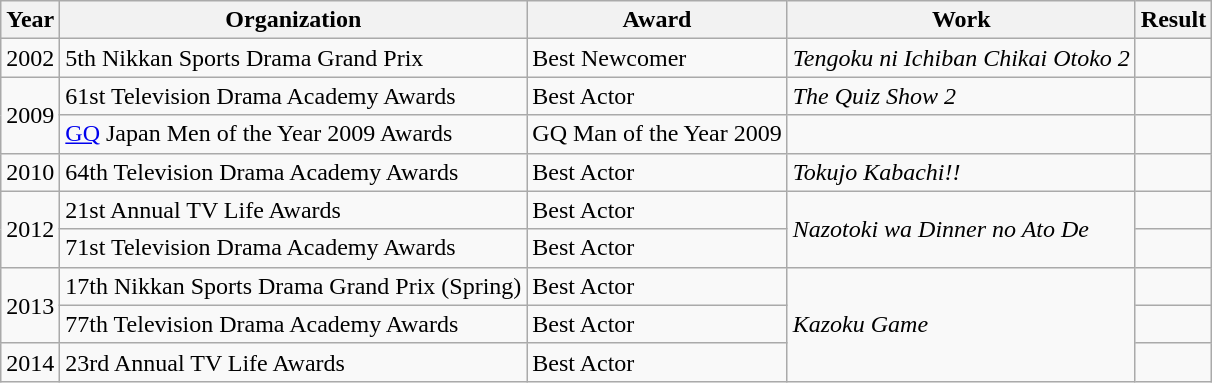<table class="wikitable">
<tr>
<th>Year</th>
<th>Organization</th>
<th>Award</th>
<th>Work</th>
<th>Result</th>
</tr>
<tr>
<td>2002</td>
<td>5th Nikkan Sports Drama Grand Prix</td>
<td>Best Newcomer</td>
<td><em>Tengoku ni Ichiban Chikai Otoko 2</em></td>
<td></td>
</tr>
<tr>
<td rowspan="2">2009</td>
<td>61st Television Drama Academy Awards</td>
<td>Best Actor</td>
<td><em>The Quiz Show 2</em></td>
<td></td>
</tr>
<tr>
<td><a href='#'>GQ</a> Japan Men of the Year 2009 Awards</td>
<td>GQ Man of the Year 2009</td>
<td></td>
<td></td>
</tr>
<tr>
<td>2010</td>
<td>64th Television Drama Academy Awards</td>
<td>Best Actor</td>
<td><em>Tokujo Kabachi!!</em></td>
<td></td>
</tr>
<tr>
<td rowspan="2">2012</td>
<td>21st Annual TV Life Awards</td>
<td>Best Actor</td>
<td rowspan="2"><em>Nazotoki wa Dinner no Ato De</em></td>
<td></td>
</tr>
<tr>
<td>71st Television Drama Academy Awards</td>
<td>Best Actor</td>
<td></td>
</tr>
<tr>
<td rowspan="2">2013</td>
<td>17th Nikkan Sports Drama Grand Prix (Spring)</td>
<td>Best Actor</td>
<td rowspan="3"><em>Kazoku Game</em></td>
<td></td>
</tr>
<tr>
<td>77th Television Drama Academy Awards</td>
<td>Best Actor</td>
<td></td>
</tr>
<tr>
<td>2014</td>
<td>23rd Annual TV Life Awards</td>
<td>Best Actor</td>
<td></td>
</tr>
</table>
